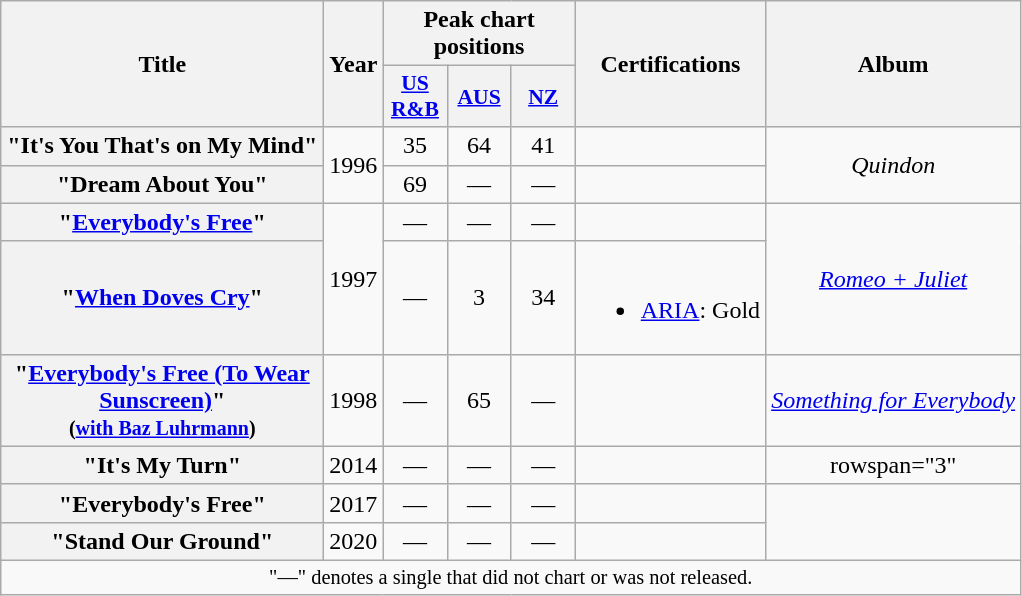<table class="wikitable plainrowheaders" style="text-align:center;">
<tr>
<th scope="col" rowspan="2" style="width:13em;">Title</th>
<th scope="col" rowspan="2">Year</th>
<th scope="col" colspan="3">Peak chart positions</th>
<th scope="col" rowspan="2">Certifications</th>
<th scope="col" rowspan="2">Album</th>
</tr>
<tr>
<th scope="col" style="width:2.5em;font-size:90%;"><a href='#'>US R&B</a><br></th>
<th scope="col" style="width:2.5em;font-size:90%;"><a href='#'>AUS</a><br></th>
<th scope="col" style="width:2.5em;font-size:90%;"><a href='#'>NZ</a><br></th>
</tr>
<tr>
<th scope="row">"It's You That's on My Mind"</th>
<td rowspan=2>1996</td>
<td>35</td>
<td>64</td>
<td>41</td>
<td></td>
<td rowspan=2><em>Quindon</em></td>
</tr>
<tr>
<th scope="row">"Dream About You"</th>
<td>69</td>
<td>—</td>
<td>—</td>
<td></td>
</tr>
<tr>
<th scope="row">"<a href='#'>Everybody's Free</a>"</th>
<td rowspan=2>1997</td>
<td>—</td>
<td>—</td>
<td>—</td>
<td></td>
<td rowspan=2><em><a href='#'>Romeo + Juliet</a></em></td>
</tr>
<tr>
<th scope="row">"<a href='#'>When Doves Cry</a>"</th>
<td>—</td>
<td>3</td>
<td>34</td>
<td><br><ul><li><a href='#'>ARIA</a>: Gold</li></ul></td>
</tr>
<tr>
<th scope="row">"<a href='#'>Everybody's Free (To Wear Sunscreen)</a>"<br><small>(<a href='#'>with Baz Luhrmann</a>)</small></th>
<td>1998</td>
<td>—</td>
<td>65</td>
<td>—</td>
<td></td>
<td><em><a href='#'>Something for Everybody</a></em></td>
</tr>
<tr>
<th scope="row">"It's My Turn"</th>
<td>2014</td>
<td>—</td>
<td>—</td>
<td>—</td>
<td></td>
<td>rowspan="3" </td>
</tr>
<tr>
<th scope="row">"Everybody's Free"</th>
<td>2017</td>
<td>—</td>
<td>—</td>
<td>—</td>
<td></td>
</tr>
<tr>
<th scope="row">"Stand Our Ground"</th>
<td>2020</td>
<td>—</td>
<td>—</td>
<td>—</td>
<td></td>
</tr>
<tr>
<td colspan="19" style="font-size:85%">"—" denotes a single that did not chart or was not released.</td>
</tr>
</table>
